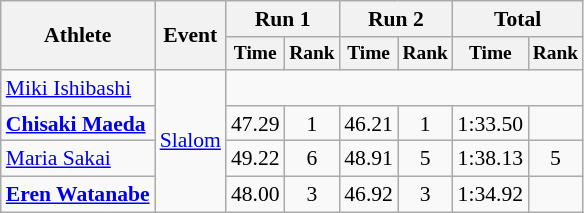<table class="wikitable" style="font-size:90%">
<tr>
<th rowspan=2>Athlete</th>
<th rowspan=2>Event</th>
<th colspan=2>Run 1</th>
<th colspan=2>Run 2</th>
<th colspan=2>Total</th>
</tr>
<tr style="font-size:90%">
<th>Time</th>
<th>Rank</th>
<th>Time</th>
<th>Rank</th>
<th>Time</th>
<th>Rank</th>
</tr>
<tr align=center>
<td align=left><a href='#'>Miki Ishibashi</a></td>
<td align=left rowspan=4><a href='#'>Slalom</a></td>
<td colspan=6></td>
</tr>
<tr align=center>
<td align=left><strong><a href='#'>Chisaki Maeda</a></strong></td>
<td>47.29</td>
<td>1</td>
<td>46.21</td>
<td>1</td>
<td>1:33.50</td>
<td></td>
</tr>
<tr align=center>
<td align=left><a href='#'>Maria Sakai</a></td>
<td>49.22</td>
<td>6</td>
<td>48.91</td>
<td>5</td>
<td>1:38.13</td>
<td>5</td>
</tr>
<tr align=center>
<td align=left><strong><a href='#'>Eren Watanabe</a></strong></td>
<td>48.00</td>
<td>3</td>
<td>46.92</td>
<td>3</td>
<td>1:34.92</td>
<td></td>
</tr>
</table>
